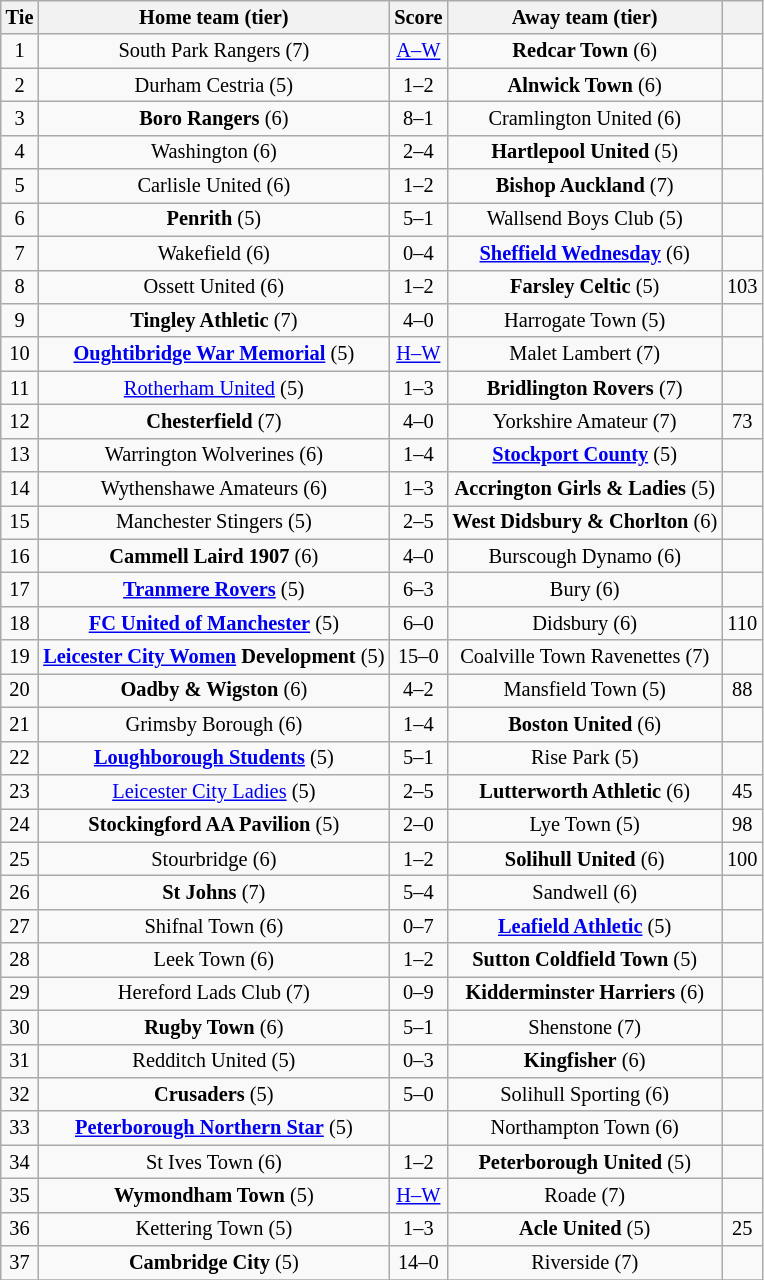<table class="wikitable" style="text-align:center; font-size:85%">
<tr>
<th>Tie</th>
<th>Home team (tier)</th>
<th>Score</th>
<th>Away team (tier)</th>
<th></th>
</tr>
<tr>
<td>1</td>
<td>South Park Rangers (7)</td>
<td><a href='#'>A–W</a></td>
<td><strong>Redcar Town</strong> (6)</td>
<td></td>
</tr>
<tr>
<td>2</td>
<td>Durham Cestria (5)</td>
<td>1–2</td>
<td><strong>Alnwick Town</strong> (6)</td>
<td></td>
</tr>
<tr>
<td>3</td>
<td><strong>Boro Rangers</strong> (6)</td>
<td>8–1</td>
<td>Cramlington United (6)</td>
<td></td>
</tr>
<tr>
<td>4</td>
<td>Washington (6)</td>
<td>2–4</td>
<td><strong>Hartlepool United</strong> (5)</td>
<td></td>
</tr>
<tr>
<td>5</td>
<td>Carlisle United (6)</td>
<td>1–2</td>
<td><strong>Bishop Auckland</strong> (7)</td>
<td></td>
</tr>
<tr>
<td>6</td>
<td><strong>Penrith</strong> (5)</td>
<td>5–1</td>
<td>Wallsend Boys Club (5)</td>
<td></td>
</tr>
<tr>
<td>7</td>
<td>Wakefield (6)</td>
<td>0–4</td>
<td><strong><a href='#'>Sheffield Wednesday</a></strong> (6)</td>
<td></td>
</tr>
<tr>
<td>8</td>
<td>Ossett United (6)</td>
<td>1–2</td>
<td><strong>Farsley Celtic</strong> (5)</td>
<td>103</td>
</tr>
<tr>
<td>9</td>
<td><strong>Tingley Athletic</strong> (7)</td>
<td>4–0</td>
<td>Harrogate Town (5)</td>
<td></td>
</tr>
<tr>
<td>10</td>
<td><strong><a href='#'>Oughtibridge War Memorial</a></strong> (5)</td>
<td><a href='#'>H–W</a></td>
<td>Malet Lambert (7)</td>
<td></td>
</tr>
<tr>
<td>11</td>
<td><a href='#'>Rotherham United</a> (5)</td>
<td>1–3</td>
<td><strong>Bridlington Rovers</strong> (7)</td>
<td></td>
</tr>
<tr>
<td>12</td>
<td><strong>Chesterfield</strong> (7)</td>
<td>4–0</td>
<td>Yorkshire Amateur (7)</td>
<td>73</td>
</tr>
<tr>
<td>13</td>
<td>Warrington Wolverines (6)</td>
<td>1–4</td>
<td><strong><a href='#'>Stockport County</a></strong> (5)</td>
<td></td>
</tr>
<tr>
<td>14</td>
<td>Wythenshawe Amateurs (6)</td>
<td>1–3</td>
<td><strong>Accrington Girls & Ladies</strong> (5)</td>
<td></td>
</tr>
<tr>
<td>15</td>
<td>Manchester Stingers (5)</td>
<td>2–5</td>
<td><strong>West Didsbury & Chorlton</strong> (6)</td>
<td></td>
</tr>
<tr>
<td>16</td>
<td><strong>Cammell Laird 1907</strong> (6)</td>
<td>4–0</td>
<td>Burscough Dynamo (6)</td>
<td></td>
</tr>
<tr>
<td>17</td>
<td><strong><a href='#'>Tranmere Rovers</a></strong> (5)</td>
<td>6–3</td>
<td>Bury (6)</td>
<td></td>
</tr>
<tr>
<td>18</td>
<td><strong><a href='#'>FC United of Manchester</a></strong> (5)</td>
<td>6–0</td>
<td>Didsbury (6)</td>
<td>110</td>
</tr>
<tr>
<td>19</td>
<td><strong><a href='#'>Leicester City Women</a> Development</strong> (5)</td>
<td>15–0</td>
<td>Coalville Town Ravenettes (7)</td>
<td></td>
</tr>
<tr>
<td>20</td>
<td><strong>Oadby & Wigston</strong> (6)</td>
<td>4–2</td>
<td>Mansfield Town (5)</td>
<td>88</td>
</tr>
<tr>
<td>21</td>
<td>Grimsby Borough (6)</td>
<td>1–4</td>
<td><strong>Boston United</strong> (6)</td>
<td></td>
</tr>
<tr>
<td>22</td>
<td><strong><a href='#'>Loughborough Students</a></strong> (5)</td>
<td>5–1</td>
<td>Rise Park (5)</td>
<td></td>
</tr>
<tr>
<td>23</td>
<td><a href='#'>Leicester City Ladies</a> (5)</td>
<td>2–5</td>
<td><strong>Lutterworth Athletic</strong> (6)</td>
<td>45</td>
</tr>
<tr>
<td>24</td>
<td><strong>Stockingford AA Pavilion</strong> (5)</td>
<td>2–0</td>
<td>Lye Town (5)</td>
<td>98</td>
</tr>
<tr>
<td>25</td>
<td>Stourbridge (6)</td>
<td>1–2</td>
<td><strong>Solihull United</strong> (6)</td>
<td>100</td>
</tr>
<tr>
<td>26</td>
<td><strong>St Johns</strong> (7)</td>
<td>5–4 </td>
<td>Sandwell (6)</td>
<td></td>
</tr>
<tr>
<td>27</td>
<td>Shifnal Town (6)</td>
<td>0–7</td>
<td><strong><a href='#'>Leafield Athletic</a></strong> (5)</td>
<td></td>
</tr>
<tr>
<td>28</td>
<td>Leek Town (6)</td>
<td>1–2</td>
<td><strong>Sutton Coldfield Town</strong> (5)</td>
<td></td>
</tr>
<tr>
<td>29</td>
<td>Hereford Lads Club (7)</td>
<td>0–9</td>
<td><strong>Kidderminster Harriers</strong> (6)</td>
<td></td>
</tr>
<tr>
<td>30</td>
<td><strong>Rugby Town</strong> (6)</td>
<td>5–1</td>
<td>Shenstone (7)</td>
<td></td>
</tr>
<tr>
<td>31</td>
<td>Redditch United (5)</td>
<td>0–3</td>
<td><strong>Kingfisher</strong> (6)</td>
<td></td>
</tr>
<tr>
<td>32</td>
<td><strong>Crusaders</strong> (5)</td>
<td>5–0</td>
<td>Solihull Sporting (6)</td>
<td></td>
</tr>
<tr>
<td>33</td>
<td><strong><a href='#'>Peterborough Northern Star</a></strong> (5)</td>
<td></td>
<td>Northampton Town (6)</td>
<td></td>
</tr>
<tr>
<td>34</td>
<td>St Ives Town (6)</td>
<td>1–2</td>
<td><strong>Peterborough United</strong> (5)</td>
<td></td>
</tr>
<tr>
<td>35</td>
<td><strong>Wymondham Town</strong> (5)</td>
<td><a href='#'>H–W</a></td>
<td>Roade (7)</td>
<td></td>
</tr>
<tr>
<td>36</td>
<td>Kettering Town (5)</td>
<td>1–3</td>
<td><strong>Acle United</strong> (5)</td>
<td>25</td>
</tr>
<tr>
<td>37</td>
<td><strong>Cambridge City</strong> (5)</td>
<td>14–0</td>
<td>Riverside (7)</td>
<td></td>
</tr>
<tr>
</tr>
</table>
